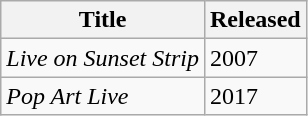<table class="wikitable">
<tr>
<th>Title</th>
<th>Released</th>
</tr>
<tr>
<td><em>Live on Sunset Strip</em></td>
<td>2007</td>
</tr>
<tr>
<td><em>Pop Art Live</em></td>
<td>2017</td>
</tr>
</table>
